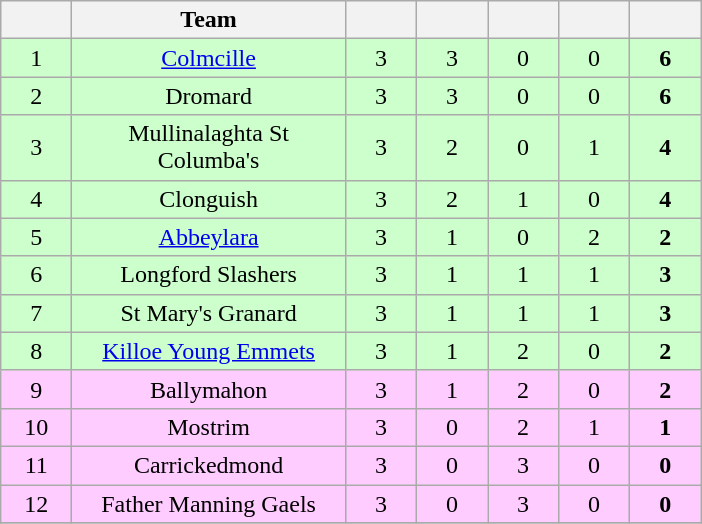<table class="wikitable" style="text-align:center">
<tr>
<th width="40"></th>
<th style="width:175px;">Team</th>
<th width="40"></th>
<th width="40"></th>
<th width="40"></th>
<th width="40"></th>
<th width="40"></th>
</tr>
<tr style="background:#cfc;">
<td>1</td>
<td><a href='#'>Colmcille</a></td>
<td>3</td>
<td>3</td>
<td>0</td>
<td>0</td>
<td><strong>6</strong></td>
</tr>
<tr style="background:#cfc;">
<td>2</td>
<td>Dromard</td>
<td>3</td>
<td>3</td>
<td>0</td>
<td>0</td>
<td><strong>6</strong></td>
</tr>
<tr style="background:#cfc;">
<td>3</td>
<td>Mullinalaghta St Columba's</td>
<td>3</td>
<td>2</td>
<td>0</td>
<td>1</td>
<td><strong>4</strong></td>
</tr>
<tr style="background:#cfc;">
<td>4</td>
<td>Clonguish</td>
<td>3</td>
<td>2</td>
<td>1</td>
<td>0</td>
<td><strong>4</strong></td>
</tr>
<tr style="background:#cfc;">
<td>5</td>
<td><a href='#'>Abbeylara</a></td>
<td>3</td>
<td>1</td>
<td>0</td>
<td>2</td>
<td><strong>2</strong></td>
</tr>
<tr style="background:#cfc;">
<td>6</td>
<td>Longford Slashers</td>
<td>3</td>
<td>1</td>
<td>1</td>
<td>1</td>
<td><strong>3</strong></td>
</tr>
<tr style="background:#cfc;">
<td>7</td>
<td>St Mary's Granard</td>
<td>3</td>
<td>1</td>
<td>1</td>
<td>1</td>
<td><strong>3</strong></td>
</tr>
<tr style="background:#cfc;">
<td>8</td>
<td><a href='#'>Killoe Young Emmets</a></td>
<td>3</td>
<td>1</td>
<td>2</td>
<td>0</td>
<td><strong>2</strong></td>
</tr>
<tr style="background:#fcf;">
<td>9</td>
<td>Ballymahon</td>
<td>3</td>
<td>1</td>
<td>2</td>
<td>0</td>
<td><strong>2</strong></td>
</tr>
<tr style="background:#fcf;">
<td>10</td>
<td>Mostrim</td>
<td>3</td>
<td>0</td>
<td>2</td>
<td>1</td>
<td><strong>1</strong></td>
</tr>
<tr style="background:#fcf;">
<td>11</td>
<td>Carrickedmond</td>
<td>3</td>
<td>0</td>
<td>3</td>
<td>0</td>
<td><strong>0</strong></td>
</tr>
<tr style="background:#fcf;">
<td>12</td>
<td>Father Manning Gaels</td>
<td>3</td>
<td>0</td>
<td>3</td>
<td>0</td>
<td><strong>0</strong></td>
</tr>
<tr>
</tr>
</table>
